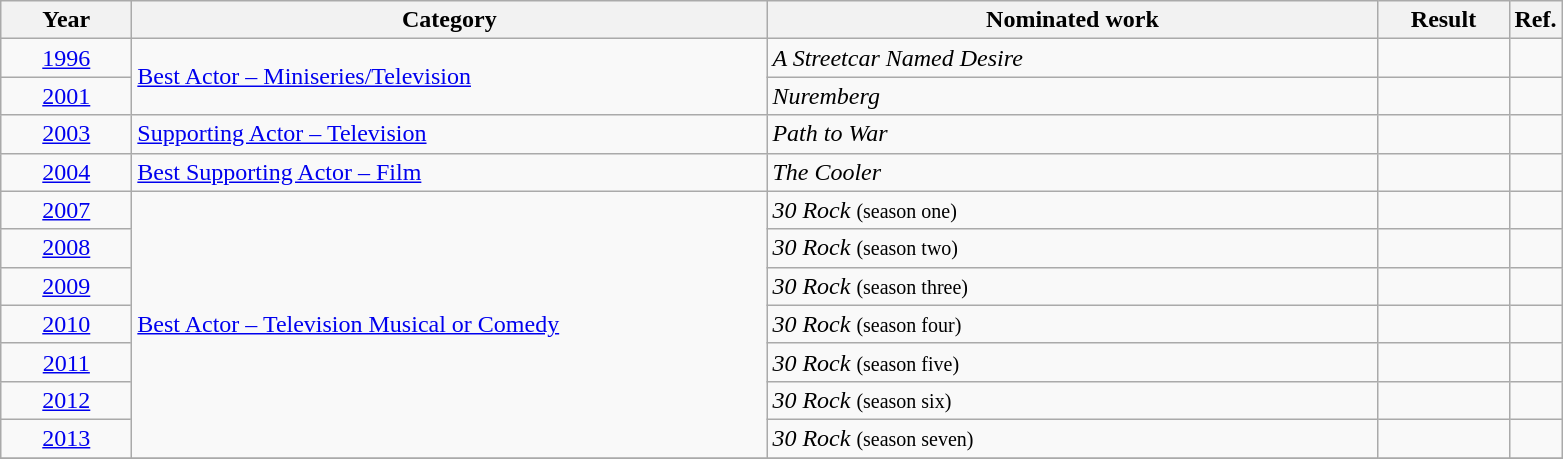<table class=wikitable>
<tr>
<th scope="col" style="width:5em;">Year</th>
<th scope="col" style="width:26em;">Category</th>
<th scope="col" style="width:25em;">Nominated work</th>
<th scope="col" style="width:5em;">Result</th>
<th>Ref.</th>
</tr>
<tr>
<td style="text-align:center;"><a href='#'>1996</a></td>
<td rowspan=2><a href='#'>Best Actor – Miniseries/Television</a></td>
<td><em>A Streetcar Named Desire</em></td>
<td></td>
<td style="text-align:center;"></td>
</tr>
<tr>
<td style="text-align:center;"><a href='#'>2001</a></td>
<td><em>Nuremberg</em></td>
<td></td>
<td style="text-align:center;"></td>
</tr>
<tr>
<td style="text-align:center;"><a href='#'>2003</a></td>
<td><a href='#'>Supporting Actor – Television</a></td>
<td><em>Path to War</em></td>
<td></td>
<td style="text-align:center;"></td>
</tr>
<tr>
<td style="text-align:center;"><a href='#'>2004</a></td>
<td><a href='#'>Best Supporting Actor – Film</a></td>
<td><em>The Cooler</em></td>
<td></td>
<td style="text-align:center;"></td>
</tr>
<tr>
<td style="text-align:center;"><a href='#'>2007</a></td>
<td rowspan=7><a href='#'>Best Actor – Television Musical or Comedy</a></td>
<td><em>30 Rock</em> <small> (season one) </small></td>
<td></td>
<td style="text-align:center;"></td>
</tr>
<tr>
<td style="text-align:center;"><a href='#'>2008</a></td>
<td><em>30 Rock</em> <small> (season two) </small></td>
<td></td>
<td style="text-align:center;"></td>
</tr>
<tr>
<td style="text-align:center;"><a href='#'>2009</a></td>
<td><em>30 Rock</em> <small> (season three) </small></td>
<td></td>
<td style="text-align:center;"></td>
</tr>
<tr>
<td style="text-align:center;"><a href='#'>2010</a></td>
<td><em>30 Rock</em> <small> (season four) </small></td>
<td></td>
<td style="text-align:center;"></td>
</tr>
<tr>
<td style="text-align:center;"><a href='#'>2011</a></td>
<td><em>30 Rock</em> <small> (season five) </small></td>
<td></td>
<td style="text-align:center;"></td>
</tr>
<tr>
<td style="text-align:center;"><a href='#'>2012</a></td>
<td><em>30 Rock</em> <small> (season six) </small></td>
<td></td>
<td style="text-align:center;"></td>
</tr>
<tr>
<td style="text-align:center;"><a href='#'>2013</a></td>
<td><em>30 Rock</em> <small> (season seven) </small></td>
<td></td>
<td style="text-align:center;"></td>
</tr>
<tr>
</tr>
</table>
